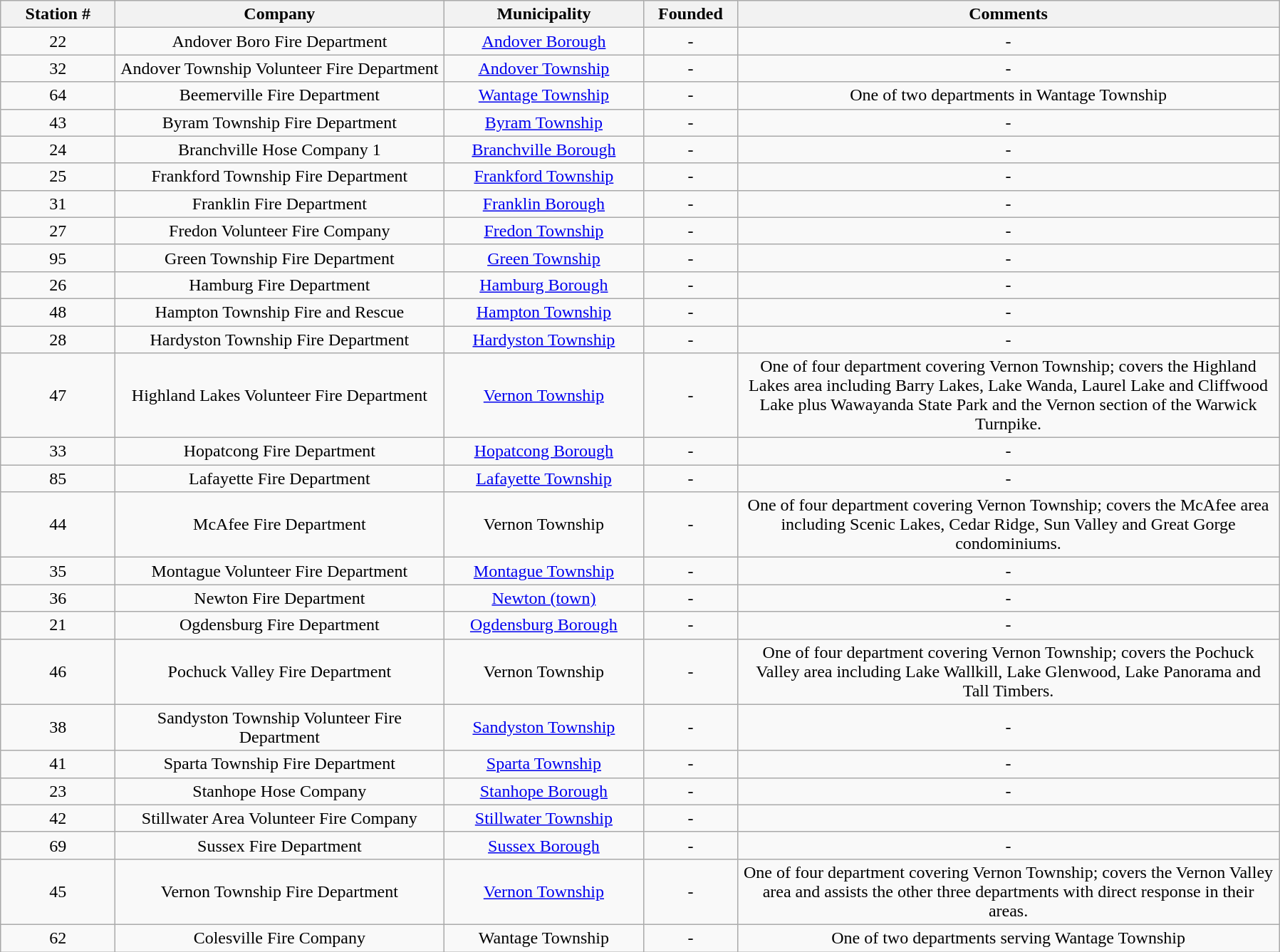<table class="wikitable" border="1" style="text-align:center">
<tr>
<th scope=col width=100>Station #</th>
<th scope=col width=300>Company</th>
<th scope=col width=180>Municipality</th>
<th scope=col width=80>Founded</th>
<th scope=col width=500>Comments</th>
</tr>
<tr>
<td>22</td>
<td>Andover Boro Fire Department</td>
<td><a href='#'>Andover Borough</a></td>
<td>-</td>
<td>-</td>
</tr>
<tr>
<td>32</td>
<td>Andover Township Volunteer Fire Department</td>
<td><a href='#'>Andover Township</a></td>
<td>-</td>
<td>-</td>
</tr>
<tr>
<td>64</td>
<td>Beemerville Fire Department</td>
<td><a href='#'>Wantage Township</a></td>
<td>-</td>
<td>One of two departments in Wantage Township</td>
</tr>
<tr>
<td>43</td>
<td>Byram Township Fire Department</td>
<td><a href='#'>Byram Township</a></td>
<td>-</td>
<td>-</td>
</tr>
<tr>
<td>24</td>
<td>Branchville Hose Company 1</td>
<td><a href='#'>Branchville Borough</a></td>
<td>-</td>
<td>-</td>
</tr>
<tr>
<td>25</td>
<td>Frankford Township Fire Department</td>
<td><a href='#'>Frankford Township</a></td>
<td>-</td>
<td>-</td>
</tr>
<tr>
<td>31</td>
<td>Franklin Fire Department</td>
<td><a href='#'>Franklin Borough</a></td>
<td>-</td>
<td>-</td>
</tr>
<tr>
<td>27</td>
<td>Fredon Volunteer Fire Company</td>
<td><a href='#'>Fredon Township</a></td>
<td>-</td>
<td>-</td>
</tr>
<tr>
<td>95</td>
<td>Green Township Fire Department</td>
<td><a href='#'>Green Township</a></td>
<td>-</td>
<td>-</td>
</tr>
<tr>
<td>26</td>
<td>Hamburg Fire Department</td>
<td><a href='#'>Hamburg Borough</a></td>
<td>-</td>
<td>-</td>
</tr>
<tr>
<td>48</td>
<td>Hampton Township Fire and Rescue</td>
<td><a href='#'>Hampton Township</a></td>
<td>-</td>
<td>-</td>
</tr>
<tr>
<td>28</td>
<td>Hardyston Township Fire Department</td>
<td><a href='#'>Hardyston Township</a></td>
<td>-</td>
<td>-</td>
</tr>
<tr>
<td>47</td>
<td>Highland Lakes Volunteer Fire Department</td>
<td><a href='#'>Vernon Township</a></td>
<td>-</td>
<td>One of four department covering Vernon Township; covers the Highland Lakes area including Barry Lakes, Lake Wanda, Laurel Lake and Cliffwood Lake plus Wawayanda State Park and the Vernon section of the Warwick Turnpike.</td>
</tr>
<tr>
<td>33</td>
<td>Hopatcong Fire Department</td>
<td><a href='#'>Hopatcong Borough</a></td>
<td>-</td>
<td>-</td>
</tr>
<tr>
<td>85</td>
<td>Lafayette Fire Department</td>
<td><a href='#'>Lafayette Township</a></td>
<td>-</td>
<td>-</td>
</tr>
<tr>
<td>44</td>
<td>McAfee Fire Department</td>
<td>Vernon Township</td>
<td>-</td>
<td>One of four department covering Vernon Township; covers the McAfee area including Scenic Lakes, Cedar Ridge, Sun Valley and Great Gorge condominiums.</td>
</tr>
<tr>
<td>35</td>
<td>Montague Volunteer Fire Department</td>
<td><a href='#'>Montague Township</a></td>
<td>-</td>
<td>-</td>
</tr>
<tr>
<td>36</td>
<td>Newton Fire Department</td>
<td><a href='#'>Newton (town)</a></td>
<td>-</td>
<td>-</td>
</tr>
<tr>
<td>21</td>
<td>Ogdensburg Fire Department</td>
<td><a href='#'>Ogdensburg Borough</a></td>
<td>-</td>
<td>-</td>
</tr>
<tr>
<td>46</td>
<td>Pochuck Valley Fire Department</td>
<td>Vernon Township</td>
<td>-</td>
<td>One of four department covering Vernon Township; covers the Pochuck Valley area including Lake Wallkill, Lake Glenwood, Lake Panorama and Tall Timbers.</td>
</tr>
<tr>
<td>38</td>
<td>Sandyston Township Volunteer Fire Department</td>
<td><a href='#'>Sandyston Township</a></td>
<td>-</td>
<td>-</td>
</tr>
<tr>
<td>41</td>
<td>Sparta Township Fire Department</td>
<td><a href='#'>Sparta Township</a></td>
<td>-</td>
<td>-</td>
</tr>
<tr>
<td>23</td>
<td>Stanhope Hose Company</td>
<td><a href='#'>Stanhope Borough</a></td>
<td>-</td>
<td>-</td>
</tr>
<tr>
<td>42</td>
<td>Stillwater Area Volunteer Fire Company</td>
<td><a href='#'>Stillwater Township</a></td>
<td>-</td>
<td></td>
</tr>
<tr>
<td>69</td>
<td>Sussex Fire Department</td>
<td><a href='#'>Sussex Borough</a></td>
<td>-</td>
<td>-</td>
</tr>
<tr>
<td>45</td>
<td>Vernon Township Fire Department</td>
<td><a href='#'>Vernon Township</a></td>
<td>-</td>
<td>One of four department covering Vernon Township; covers the Vernon Valley area and assists the other three departments with direct response in their areas.</td>
</tr>
<tr>
<td>62</td>
<td>Colesville Fire Company</td>
<td>Wantage Township</td>
<td>-</td>
<td>One of two departments serving Wantage Township</td>
</tr>
</table>
